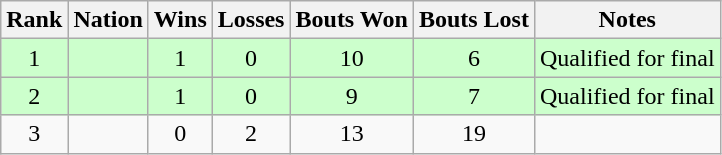<table class="wikitable sortable" style="text-align:center">
<tr>
<th>Rank</th>
<th>Nation</th>
<th>Wins</th>
<th>Losses</th>
<th>Bouts Won</th>
<th>Bouts Lost</th>
<th>Notes</th>
</tr>
<tr style="background:#cfc;">
<td>1</td>
<td align=left></td>
<td>1</td>
<td>0</td>
<td>10</td>
<td>6</td>
<td>Qualified for final</td>
</tr>
<tr style= "background:#cfc;">
<td>2</td>
<td align=left></td>
<td>1</td>
<td>0</td>
<td>9</td>
<td>7</td>
<td>Qualified for final</td>
</tr>
<tr>
<td>3</td>
<td align=left></td>
<td>0</td>
<td>2</td>
<td>13</td>
<td>19</td>
<td></td>
</tr>
</table>
